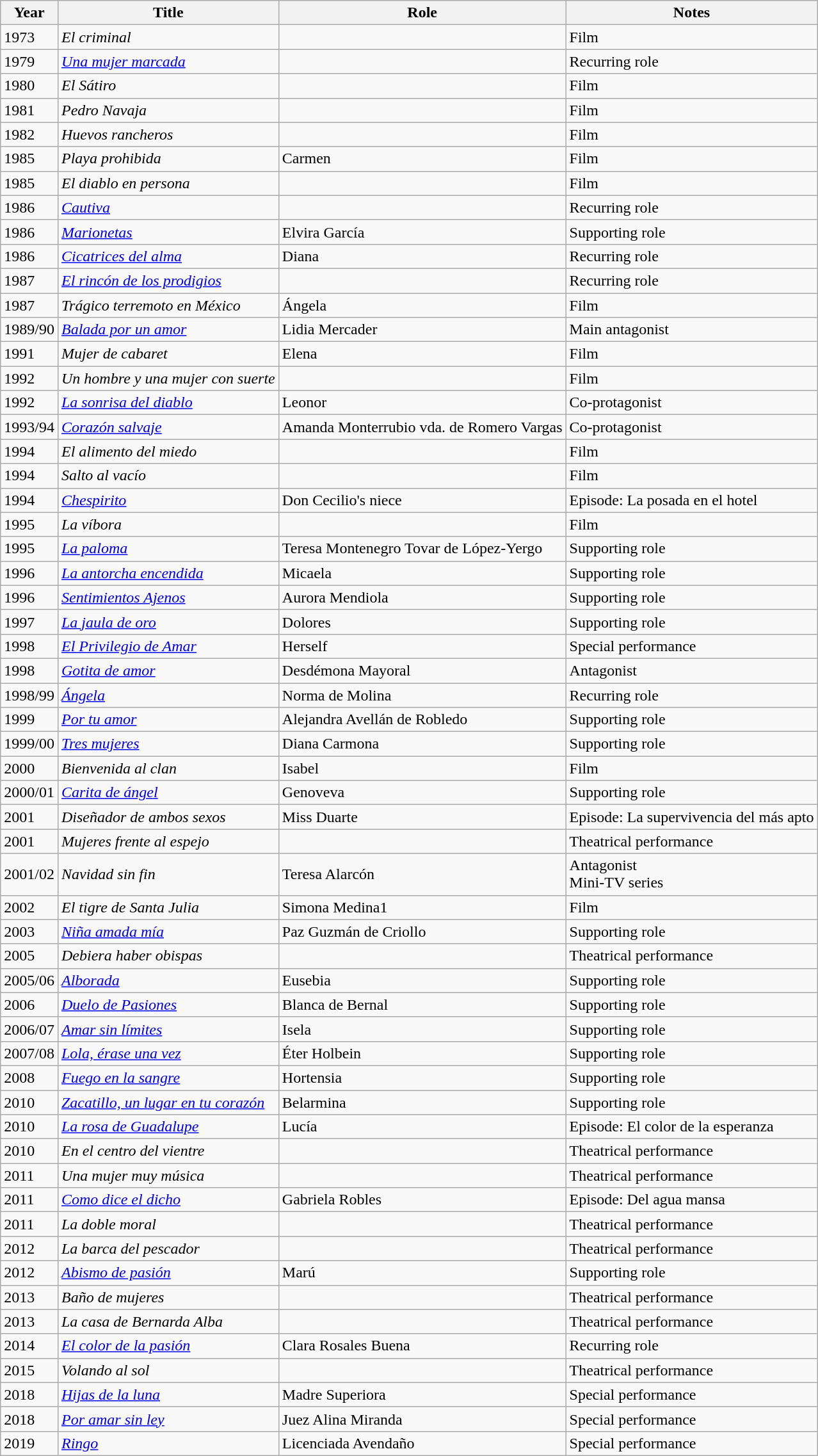<table class="wikitable">
<tr>
<th>Year</th>
<th>Title</th>
<th>Role</th>
<th>Notes</th>
</tr>
<tr>
<td>1973</td>
<td><em>El criminal</em></td>
<td></td>
<td>Film</td>
</tr>
<tr>
<td>1979</td>
<td><em><a href='#'>Una mujer marcada</a></em></td>
<td></td>
<td>Recurring role</td>
</tr>
<tr>
<td>1980</td>
<td><em>El Sátiro</em></td>
<td></td>
<td>Film</td>
</tr>
<tr>
<td>1981</td>
<td><em>Pedro Navaja</em></td>
<td></td>
<td>Film</td>
</tr>
<tr>
<td>1982</td>
<td><em>Huevos rancheros</em></td>
<td></td>
<td>Film</td>
</tr>
<tr>
<td>1985</td>
<td><em>Playa prohibida</em></td>
<td>Carmen</td>
<td>Film</td>
</tr>
<tr>
<td>1985</td>
<td><em>El diablo en persona</em></td>
<td></td>
<td>Film</td>
</tr>
<tr>
<td>1986</td>
<td><em><a href='#'>Cautiva</a></em></td>
<td></td>
<td>Recurring role</td>
</tr>
<tr>
<td>1986</td>
<td><em><a href='#'>Marionetas</a></em></td>
<td>Elvira García</td>
<td>Supporting role</td>
</tr>
<tr>
<td>1986</td>
<td><em><a href='#'>Cicatrices del alma</a></em></td>
<td>Diana</td>
<td>Recurring role</td>
</tr>
<tr>
<td>1987</td>
<td><em><a href='#'>El rincón de los prodigios</a></em></td>
<td></td>
<td>Recurring role</td>
</tr>
<tr>
<td>1987</td>
<td><em>Trágico terremoto en México</em></td>
<td>Ángela</td>
<td>Film</td>
</tr>
<tr>
<td>1989/90</td>
<td><em><a href='#'>Balada por un amor</a></em></td>
<td>Lidia Mercader</td>
<td>Main antagonist</td>
</tr>
<tr>
<td>1991</td>
<td><em>Mujer de cabaret</em></td>
<td>Elena</td>
<td>Film</td>
</tr>
<tr>
<td>1992</td>
<td><em>Un hombre y una mujer con suerte</em></td>
<td></td>
<td>Film</td>
</tr>
<tr>
<td>1992</td>
<td><em><a href='#'>La sonrisa del diablo</a></em></td>
<td>Leonor</td>
<td>Co-protagonist</td>
</tr>
<tr>
<td>1993/94</td>
<td><em><a href='#'>Corazón salvaje</a></em></td>
<td>Amanda Monterrubio vda. de Romero Vargas</td>
<td>Co-protagonist</td>
</tr>
<tr>
<td>1994</td>
<td><em>El alimento del miedo</em></td>
<td></td>
<td>Film</td>
</tr>
<tr>
<td>1994</td>
<td><em>Salto al vacío</em></td>
<td></td>
<td>Film</td>
</tr>
<tr>
<td>1994</td>
<td><em><a href='#'>Chespirito</a></em></td>
<td>Don Cecilio's niece</td>
<td>Episode: La posada en el hotel</td>
</tr>
<tr>
<td>1995</td>
<td><em>La víbora</em></td>
<td></td>
<td>Film</td>
</tr>
<tr>
<td>1995</td>
<td><em><a href='#'>La paloma</a></em></td>
<td>Teresa Montenegro Tovar de López-Yergo</td>
<td>Supporting role</td>
</tr>
<tr>
<td>1996</td>
<td><em><a href='#'>La antorcha encendida</a></em></td>
<td>Micaela</td>
<td>Supporting role</td>
</tr>
<tr>
<td>1996</td>
<td><em><a href='#'>Sentimientos Ajenos</a></em></td>
<td>Aurora Mendiola</td>
<td>Supporting role</td>
</tr>
<tr>
<td>1997</td>
<td><em><a href='#'>La jaula de oro</a></em></td>
<td>Dolores</td>
<td>Supporting role</td>
</tr>
<tr>
<td>1998</td>
<td><em><a href='#'>El Privilegio de Amar</a></em></td>
<td>Herself</td>
<td>Special performance</td>
</tr>
<tr>
<td>1998</td>
<td><em><a href='#'>Gotita de amor</a></em></td>
<td>Desdémona Mayoral</td>
<td>Antagonist</td>
</tr>
<tr>
<td>1998/99</td>
<td><em><a href='#'>Ángela</a></em></td>
<td>Norma de Molina</td>
<td>Recurring role</td>
</tr>
<tr>
<td>1999</td>
<td><em><a href='#'>Por tu amor</a></em></td>
<td>Alejandra Avellán de Robledo</td>
<td>Supporting role</td>
</tr>
<tr>
<td>1999/00</td>
<td><em><a href='#'>Tres mujeres</a></em></td>
<td>Diana Carmona</td>
<td>Supporting role</td>
</tr>
<tr>
<td>2000</td>
<td><em>Bienvenida al clan</em></td>
<td>Isabel</td>
<td>Film</td>
</tr>
<tr>
<td>2000/01</td>
<td><em><a href='#'>Carita de ángel</a></em></td>
<td>Genoveva</td>
<td>Supporting role</td>
</tr>
<tr>
<td>2001</td>
<td><em>Diseñador de ambos sexos</em></td>
<td>Miss Duarte</td>
<td>Episode: La supervivencia del más apto</td>
</tr>
<tr>
<td>2001</td>
<td><em>Mujeres frente al espejo</em></td>
<td></td>
<td>Theatrical performance</td>
</tr>
<tr>
<td>2001/02</td>
<td><em>Navidad sin fin</em></td>
<td>Teresa Alarcón</td>
<td>Antagonist<br>Mini-TV series</td>
</tr>
<tr>
<td>2002</td>
<td><em>El tigre de Santa Julia</em></td>
<td>Simona Medina1</td>
<td>Film</td>
</tr>
<tr>
<td>2003</td>
<td><em><a href='#'>Niña amada mía</a></em></td>
<td>Paz Guzmán de Criollo</td>
<td>Supporting role</td>
</tr>
<tr>
<td>2005</td>
<td><em>Debiera haber obispas</em></td>
<td></td>
<td>Theatrical performance</td>
</tr>
<tr>
<td>2005/06</td>
<td><em><a href='#'>Alborada</a></em></td>
<td>Eusebia</td>
<td>Supporting role</td>
</tr>
<tr>
<td>2006</td>
<td><em><a href='#'>Duelo de Pasiones</a></em></td>
<td>Blanca de Bernal</td>
<td>Supporting role</td>
</tr>
<tr>
<td>2006/07</td>
<td><em><a href='#'>Amar sin límites</a></em></td>
<td>Isela</td>
<td>Supporting role</td>
</tr>
<tr>
<td>2007/08</td>
<td><em><a href='#'>Lola, érase una vez</a></em></td>
<td>Éter Holbein</td>
<td>Supporting role</td>
</tr>
<tr>
<td>2008</td>
<td><em><a href='#'>Fuego en la sangre</a></em></td>
<td>Hortensia</td>
<td>Supporting role</td>
</tr>
<tr>
<td>2010</td>
<td><em><a href='#'>Zacatillo, un lugar en tu corazón</a></em></td>
<td>Belarmina</td>
<td>Supporting role</td>
</tr>
<tr>
<td>2010</td>
<td><em><a href='#'>La rosa de Guadalupe</a></em></td>
<td>Lucía</td>
<td>Episode: El color de la esperanza</td>
</tr>
<tr>
<td>2010</td>
<td><em>En el centro del vientre</em></td>
<td></td>
<td>Theatrical performance</td>
</tr>
<tr>
<td>2011</td>
<td><em>Una mujer muy música</em></td>
<td></td>
<td>Theatrical performance</td>
</tr>
<tr>
<td>2011</td>
<td><em><a href='#'>Como dice el dicho</a></em></td>
<td>Gabriela Robles</td>
<td>Episode: Del agua mansa</td>
</tr>
<tr>
<td>2011</td>
<td><em>La doble moral</em></td>
<td></td>
<td>Theatrical performance</td>
</tr>
<tr>
<td>2012</td>
<td><em>La barca del pescador</em></td>
<td></td>
<td>Theatrical performance</td>
</tr>
<tr>
<td>2012</td>
<td><em><a href='#'>Abismo de pasión</a></em></td>
<td>Marú</td>
<td>Supporting role</td>
</tr>
<tr>
<td>2013</td>
<td><em>Baño de mujeres</em></td>
<td></td>
<td>Theatrical performance</td>
</tr>
<tr>
<td>2013</td>
<td><em>La casa de Bernarda Alba</em></td>
<td></td>
<td>Theatrical performance</td>
</tr>
<tr>
<td>2014</td>
<td><em><a href='#'>El color de la pasión</a></em></td>
<td>Clara Rosales Buena</td>
<td>Recurring role</td>
</tr>
<tr>
<td>2015</td>
<td><em>Volando al sol</em></td>
<td></td>
<td>Theatrical performance</td>
</tr>
<tr>
<td>2018</td>
<td><em><a href='#'>Hijas de la luna</a></em></td>
<td>Madre Superiora</td>
<td>Special performance</td>
</tr>
<tr>
<td>2018</td>
<td><em><a href='#'>Por amar sin ley</a></em></td>
<td>Juez Alina Miranda</td>
<td>Special performance</td>
</tr>
<tr>
<td>2019</td>
<td><em><a href='#'>Ringo</a></em></td>
<td>Licenciada Avendaño</td>
<td>Special performance</td>
</tr>
</table>
